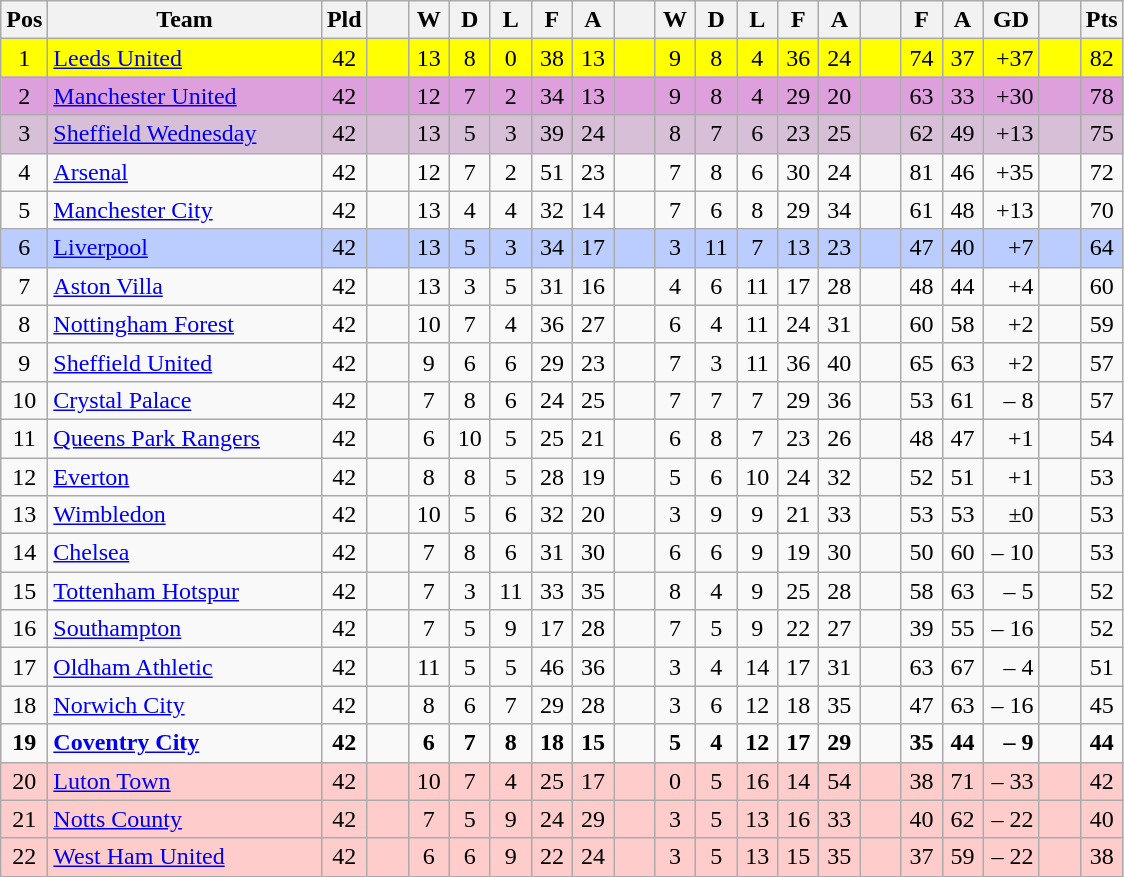<table class="wikitable" style="text-align: center;">
<tr>
<th width=20>Pos</th>
<th width=175>Team</th>
<th width=20>Pld</th>
<th width=20></th>
<th width=20>W</th>
<th width=20>D</th>
<th width=20>L</th>
<th width=20>F</th>
<th width=20>A</th>
<th width=20></th>
<th width=20>W</th>
<th width=20>D</th>
<th width=20>L</th>
<th width=20>F</th>
<th width=20>A</th>
<th width=20></th>
<th width=20>F</th>
<th width=20>A</th>
<th width=30>GD</th>
<th width=20></th>
<th width=20>Pts</th>
</tr>
<tr bgcolor=#FFFF00>
<td>1</td>
<td align=left><a href='#'>Leeds United</a></td>
<td>42</td>
<td></td>
<td>13</td>
<td>8</td>
<td>0</td>
<td>38</td>
<td>13</td>
<td></td>
<td>9</td>
<td>8</td>
<td>4</td>
<td>36</td>
<td>24</td>
<td></td>
<td>74</td>
<td>37</td>
<td align=right>+37</td>
<td></td>
<td>82</td>
</tr>
<tr style="background:#dda0dd;">
<td>2</td>
<td align=left><a href='#'>Manchester United</a></td>
<td>42</td>
<td></td>
<td>12</td>
<td>7</td>
<td>2</td>
<td>34</td>
<td>13</td>
<td></td>
<td>9</td>
<td>8</td>
<td>4</td>
<td>29</td>
<td>20</td>
<td></td>
<td>63</td>
<td>33</td>
<td align=right>+30</td>
<td></td>
<td>78</td>
</tr>
<tr style="background:#D8BFD8;">
<td>3</td>
<td align=left><a href='#'>Sheffield Wednesday</a></td>
<td>42</td>
<td></td>
<td>13</td>
<td>5</td>
<td>3</td>
<td>39</td>
<td>24</td>
<td></td>
<td>8</td>
<td>7</td>
<td>6</td>
<td>23</td>
<td>25</td>
<td></td>
<td>62</td>
<td>49</td>
<td align=right>+13</td>
<td></td>
<td>75</td>
</tr>
<tr>
<td>4</td>
<td align=left><a href='#'>Arsenal</a></td>
<td>42</td>
<td></td>
<td>12</td>
<td>7</td>
<td>2</td>
<td>51</td>
<td>23</td>
<td></td>
<td>7</td>
<td>8</td>
<td>6</td>
<td>30</td>
<td>24</td>
<td></td>
<td>81</td>
<td>46</td>
<td align=right>+35</td>
<td></td>
<td>72</td>
</tr>
<tr>
<td>5</td>
<td align=left><a href='#'>Manchester City</a></td>
<td>42</td>
<td></td>
<td>13</td>
<td>4</td>
<td>4</td>
<td>32</td>
<td>14</td>
<td></td>
<td>7</td>
<td>6</td>
<td>8</td>
<td>29</td>
<td>34</td>
<td></td>
<td>61</td>
<td>48</td>
<td align=right>+13</td>
<td></td>
<td>70</td>
</tr>
<tr style="background:#bbccff;">
<td>6</td>
<td align=left><a href='#'>Liverpool</a></td>
<td>42</td>
<td></td>
<td>13</td>
<td>5</td>
<td>3</td>
<td>34</td>
<td>17</td>
<td></td>
<td>3</td>
<td>11</td>
<td>7</td>
<td>13</td>
<td>23</td>
<td></td>
<td>47</td>
<td>40</td>
<td align=right>+7</td>
<td></td>
<td>64</td>
</tr>
<tr>
<td>7</td>
<td align=left><a href='#'>Aston Villa</a></td>
<td>42</td>
<td></td>
<td>13</td>
<td>3</td>
<td>5</td>
<td>31</td>
<td>16</td>
<td></td>
<td>4</td>
<td>6</td>
<td>11</td>
<td>17</td>
<td>28</td>
<td></td>
<td>48</td>
<td>44</td>
<td align=right>+4</td>
<td></td>
<td>60</td>
</tr>
<tr>
<td>8</td>
<td align=left><a href='#'>Nottingham Forest</a></td>
<td>42</td>
<td></td>
<td>10</td>
<td>7</td>
<td>4</td>
<td>36</td>
<td>27</td>
<td></td>
<td>6</td>
<td>4</td>
<td>11</td>
<td>24</td>
<td>31</td>
<td></td>
<td>60</td>
<td>58</td>
<td align=right>+2</td>
<td></td>
<td>59</td>
</tr>
<tr>
<td>9</td>
<td align=left><a href='#'>Sheffield United</a></td>
<td>42</td>
<td></td>
<td>9</td>
<td>6</td>
<td>6</td>
<td>29</td>
<td>23</td>
<td></td>
<td>7</td>
<td>3</td>
<td>11</td>
<td>36</td>
<td>40</td>
<td></td>
<td>65</td>
<td>63</td>
<td align=right>+2</td>
<td></td>
<td>57</td>
</tr>
<tr>
<td>10</td>
<td align=left><a href='#'>Crystal Palace</a></td>
<td>42</td>
<td></td>
<td>7</td>
<td>8</td>
<td>6</td>
<td>24</td>
<td>25</td>
<td></td>
<td>7</td>
<td>7</td>
<td>7</td>
<td>29</td>
<td>36</td>
<td></td>
<td>53</td>
<td>61</td>
<td align=right>– 8</td>
<td></td>
<td>57</td>
</tr>
<tr>
<td>11</td>
<td align=left><a href='#'>Queens Park Rangers</a></td>
<td>42</td>
<td></td>
<td>6</td>
<td>10</td>
<td>5</td>
<td>25</td>
<td>21</td>
<td></td>
<td>6</td>
<td>8</td>
<td>7</td>
<td>23</td>
<td>26</td>
<td></td>
<td>48</td>
<td>47</td>
<td align=right>+1</td>
<td></td>
<td>54</td>
</tr>
<tr>
<td>12</td>
<td align=left><a href='#'>Everton</a></td>
<td>42</td>
<td></td>
<td>8</td>
<td>8</td>
<td>5</td>
<td>28</td>
<td>19</td>
<td></td>
<td>5</td>
<td>6</td>
<td>10</td>
<td>24</td>
<td>32</td>
<td></td>
<td>52</td>
<td>51</td>
<td align=right>+1</td>
<td></td>
<td>53</td>
</tr>
<tr>
<td>13</td>
<td align=left><a href='#'>Wimbledon</a></td>
<td>42</td>
<td></td>
<td>10</td>
<td>5</td>
<td>6</td>
<td>32</td>
<td>20</td>
<td></td>
<td>3</td>
<td>9</td>
<td>9</td>
<td>21</td>
<td>33</td>
<td></td>
<td>53</td>
<td>53</td>
<td align=right>±0</td>
<td></td>
<td>53</td>
</tr>
<tr>
<td>14</td>
<td align=left><a href='#'>Chelsea</a></td>
<td>42</td>
<td></td>
<td>7</td>
<td>8</td>
<td>6</td>
<td>31</td>
<td>30</td>
<td></td>
<td>6</td>
<td>6</td>
<td>9</td>
<td>19</td>
<td>30</td>
<td></td>
<td>50</td>
<td>60</td>
<td align=right>– 10</td>
<td></td>
<td>53</td>
</tr>
<tr>
<td>15</td>
<td align=left><a href='#'>Tottenham Hotspur</a></td>
<td>42</td>
<td></td>
<td>7</td>
<td>3</td>
<td>11</td>
<td>33</td>
<td>35</td>
<td></td>
<td>8</td>
<td>4</td>
<td>9</td>
<td>25</td>
<td>28</td>
<td></td>
<td>58</td>
<td>63</td>
<td align=right>– 5</td>
<td></td>
<td>52</td>
</tr>
<tr>
<td>16</td>
<td align=left><a href='#'>Southampton</a></td>
<td>42</td>
<td></td>
<td>7</td>
<td>5</td>
<td>9</td>
<td>17</td>
<td>28</td>
<td></td>
<td>7</td>
<td>5</td>
<td>9</td>
<td>22</td>
<td>27</td>
<td></td>
<td>39</td>
<td>55</td>
<td align=right>– 16</td>
<td></td>
<td>52</td>
</tr>
<tr>
<td>17</td>
<td align=left><a href='#'>Oldham Athletic</a></td>
<td>42</td>
<td></td>
<td>11</td>
<td>5</td>
<td>5</td>
<td>46</td>
<td>36</td>
<td></td>
<td>3</td>
<td>4</td>
<td>14</td>
<td>17</td>
<td>31</td>
<td></td>
<td>63</td>
<td>67</td>
<td align=right>– 4</td>
<td></td>
<td>51</td>
</tr>
<tr>
<td>18</td>
<td align=left><a href='#'>Norwich City</a></td>
<td>42</td>
<td></td>
<td>8</td>
<td>6</td>
<td>7</td>
<td>29</td>
<td>28</td>
<td></td>
<td>3</td>
<td>6</td>
<td>12</td>
<td>18</td>
<td>35</td>
<td></td>
<td>47</td>
<td>63</td>
<td align=right>– 16</td>
<td></td>
<td>45</td>
</tr>
<tr>
<td><strong>19</strong></td>
<td align=left><strong><a href='#'>Coventry City</a></strong></td>
<td><strong>42</strong></td>
<td></td>
<td><strong>6</strong></td>
<td><strong>7</strong></td>
<td><strong>8</strong></td>
<td><strong>18</strong></td>
<td><strong>15</strong></td>
<td></td>
<td><strong>5</strong></td>
<td><strong>4</strong></td>
<td><strong>12</strong></td>
<td><strong>17</strong></td>
<td><strong>29</strong></td>
<td></td>
<td><strong>35</strong></td>
<td><strong>44</strong></td>
<td align=right><strong>– 9</strong></td>
<td></td>
<td><strong>44</strong></td>
</tr>
<tr bgcolor="#FFCCCC">
<td>20</td>
<td align=left><a href='#'>Luton Town</a></td>
<td>42</td>
<td></td>
<td>10</td>
<td>7</td>
<td>4</td>
<td>25</td>
<td>17</td>
<td></td>
<td>0</td>
<td>5</td>
<td>16</td>
<td>14</td>
<td>54</td>
<td></td>
<td>38</td>
<td>71</td>
<td align=right>– 33</td>
<td></td>
<td>42</td>
</tr>
<tr bgcolor="#FFCCCC">
<td>21</td>
<td align=left><a href='#'>Notts County</a></td>
<td>42</td>
<td></td>
<td>7</td>
<td>5</td>
<td>9</td>
<td>24</td>
<td>29</td>
<td></td>
<td>3</td>
<td>5</td>
<td>13</td>
<td>16</td>
<td>33</td>
<td></td>
<td>40</td>
<td>62</td>
<td align=right>– 22</td>
<td></td>
<td>40</td>
</tr>
<tr bgcolor="#FFCCCC">
<td>22</td>
<td align=left><a href='#'>West Ham United</a></td>
<td>42</td>
<td></td>
<td>6</td>
<td>6</td>
<td>9</td>
<td>22</td>
<td>24</td>
<td></td>
<td>3</td>
<td>5</td>
<td>13</td>
<td>15</td>
<td>35</td>
<td></td>
<td>37</td>
<td>59</td>
<td align=right>– 22</td>
<td></td>
<td>38</td>
</tr>
</table>
